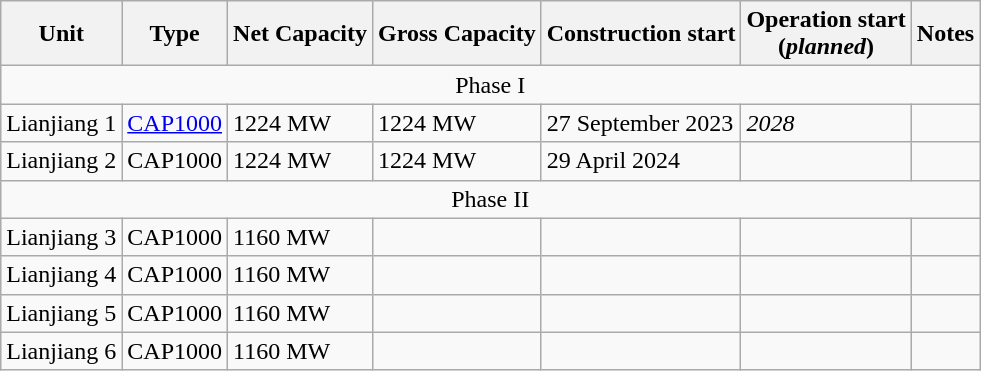<table class="wikitable">
<tr>
<th>Unit</th>
<th>Type</th>
<th>Net Capacity</th>
<th>Gross Capacity</th>
<th>Construction start</th>
<th>Operation start <br>(<em>planned</em>)</th>
<th>Notes</th>
</tr>
<tr>
<td colspan="7" align="center">Phase I</td>
</tr>
<tr>
<td>Lianjiang 1</td>
<td><a href='#'>CAP1000</a></td>
<td>1224 MW</td>
<td>1224 MW</td>
<td>27 September 2023</td>
<td><em>2028</em></td>
<td></td>
</tr>
<tr>
<td>Lianjiang 2</td>
<td>CAP1000</td>
<td>1224 MW</td>
<td>1224 MW</td>
<td>29 April 2024</td>
<td><em> </em></td>
<td></td>
</tr>
<tr>
<td colspan="7" align="center">Phase II</td>
</tr>
<tr>
<td>Lianjiang 3</td>
<td>CAP1000</td>
<td>1160 MW</td>
<td></td>
<td></td>
<td></td>
<td></td>
</tr>
<tr>
<td>Lianjiang 4</td>
<td>CAP1000</td>
<td>1160 MW</td>
<td></td>
<td></td>
<td></td>
<td></td>
</tr>
<tr>
<td>Lianjiang 5</td>
<td>CAP1000</td>
<td>1160 MW</td>
<td></td>
<td></td>
<td></td>
<td></td>
</tr>
<tr>
<td>Lianjiang 6</td>
<td>CAP1000</td>
<td>1160 MW</td>
<td></td>
<td></td>
<td></td>
<td></td>
</tr>
</table>
